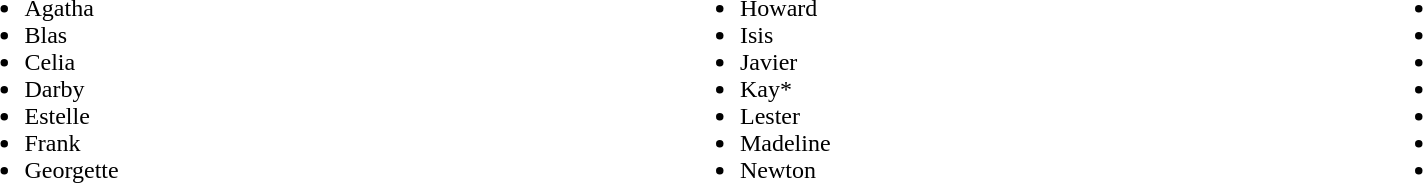<table width="90%">
<tr>
<td><br><ul><li>Agatha</li><li>Blas</li><li>Celia</li><li>Darby</li><li>Estelle</li><li>Frank</li><li>Georgette</li></ul></td>
<td><br><ul><li>Howard</li><li>Isis</li><li>Javier</li><li>Kay*</li><li>Lester</li><li>Madeline</li><li>Newton</li></ul></td>
<td><br><ul><li></li><li></li><li></li><li></li><li></li><li></li><li></li></ul></td>
</tr>
</table>
